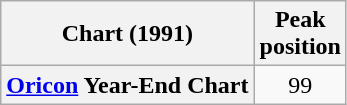<table class="wikitable plainrowheaders" style="text-align:center;">
<tr>
<th>Chart (1991)</th>
<th>Peak<br>position</th>
</tr>
<tr>
<th scope="row"><a href='#'>Oricon</a> Year-End Chart</th>
<td>99</td>
</tr>
</table>
